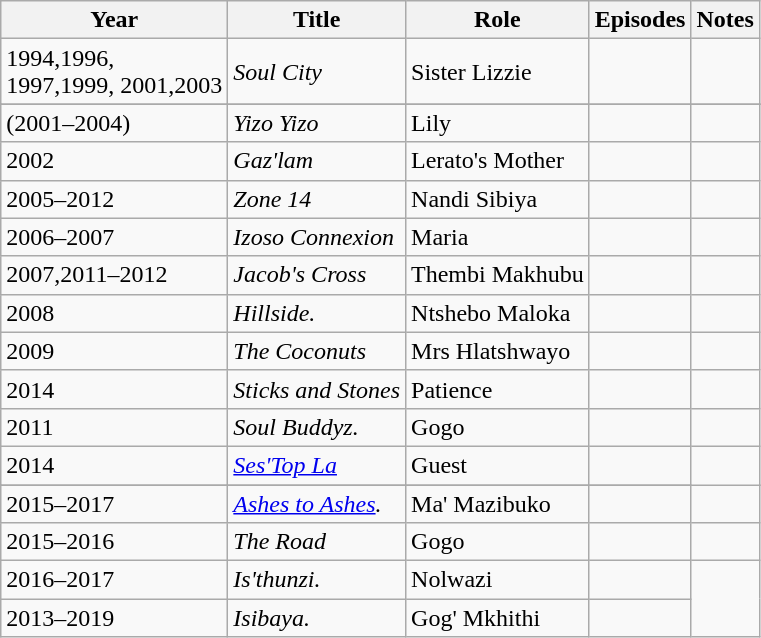<table class="wikitable">
<tr>
<th>Year</th>
<th>Title</th>
<th>Role</th>
<th>Episodes</th>
<th>Notes</th>
</tr>
<tr>
<td>1994,1996,<br>1997,1999,
2001,2003</td>
<td><em>Soul City</em></td>
<td>Sister Lizzie</td>
<td></td>
<td></td>
</tr>
<tr>
</tr>
<tr>
<td>(2001–2004)</td>
<td><em>Yizo Yizo</em></td>
<td>Lily</td>
<td></td>
<td></td>
</tr>
<tr>
<td>2002</td>
<td><em>Gaz'lam</em></td>
<td>Lerato's Mother</td>
<td></td>
<td></td>
</tr>
<tr>
<td>2005–2012</td>
<td><em>Zone 14</em></td>
<td>Nandi Sibiya</td>
<td></td>
<td></td>
</tr>
<tr>
<td>2006–2007</td>
<td><em>Izoso Connexion</em></td>
<td>Maria</td>
<td></td>
</tr>
<tr>
<td>2007,2011–2012</td>
<td><em>Jacob's Cross</em></td>
<td>Thembi Makhubu</td>
<td></td>
<td></td>
</tr>
<tr>
<td>2008</td>
<td><em>Hillside.</em></td>
<td>Ntshebo Maloka</td>
<td></td>
<td></td>
</tr>
<tr>
<td>2009</td>
<td><em>The Coconuts</em></td>
<td>Mrs Hlatshwayo</td>
<td></td>
<td></td>
</tr>
<tr>
<td>2014</td>
<td><em>Sticks and Stones</em></td>
<td>Patience</td>
<td></td>
<td></td>
</tr>
<tr>
<td>2011</td>
<td><em>Soul Buddyz.</em></td>
<td>Gogo</td>
<td></td>
<td></td>
</tr>
<tr>
<td>2014</td>
<td><em><a href='#'>Ses'Top La</a></em></td>
<td>Guest</td>
<td></td>
<td></td>
</tr>
<tr>
</tr>
<tr>
<td>2015–2017</td>
<td><em><a href='#'>Ashes to Ashes</a>.</em></td>
<td>Ma' Mazibuko</td>
<td></td>
</tr>
<tr>
<td>2015–2016</td>
<td><em>The Road</em></td>
<td>Gogo</td>
<td></td>
<td></td>
</tr>
<tr>
<td>2016–2017</td>
<td><em>Is'thunzi.</em></td>
<td>Nolwazi</td>
<td></td>
</tr>
<tr>
<td>2013–2019</td>
<td><em>Isibaya.</em></td>
<td>Gog' Mkhithi</td>
<td></td>
</tr>
</table>
